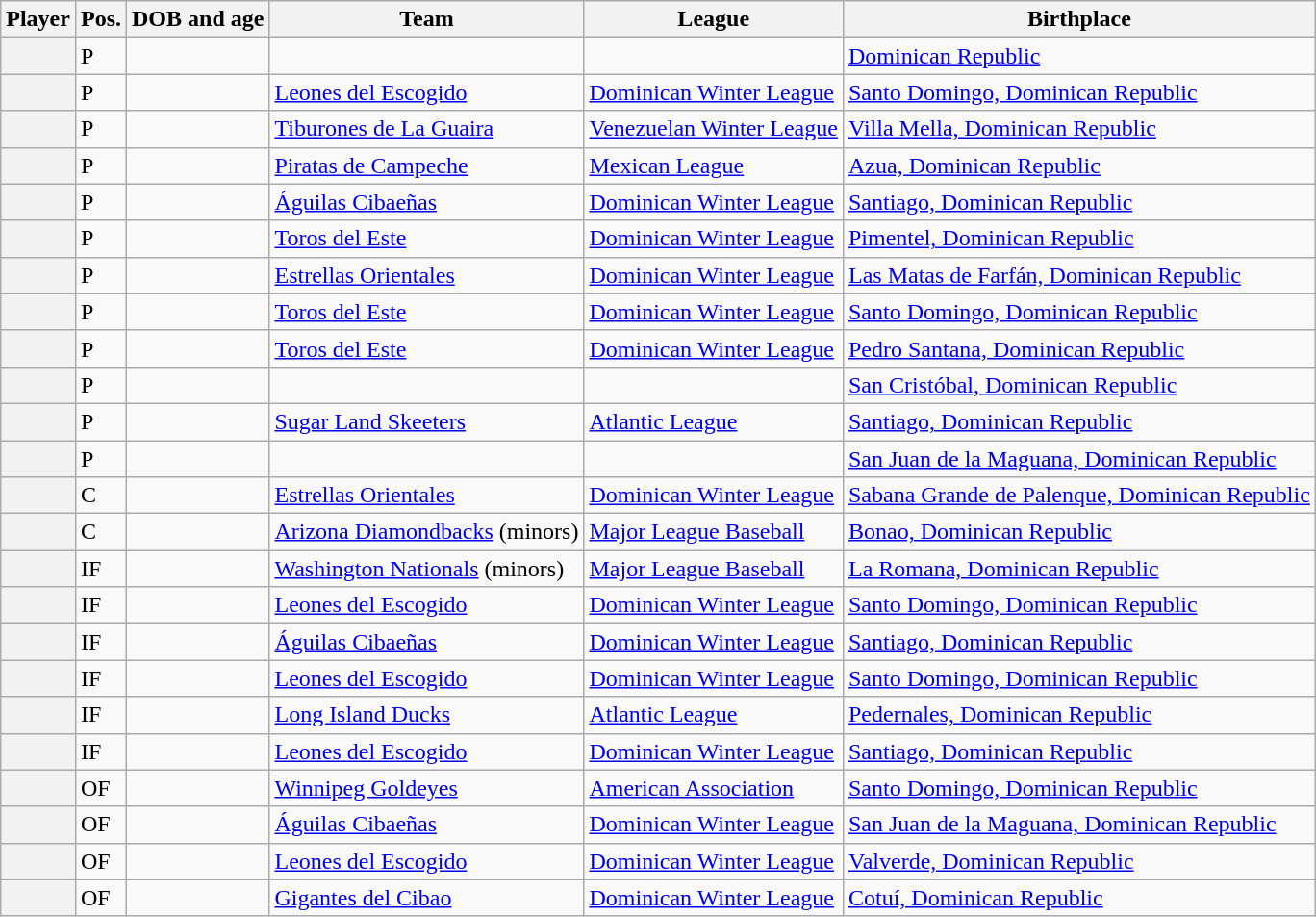<table class="wikitable sortable plainrowheaders">
<tr>
<th scope="col">Player</th>
<th scope="col">Pos.</th>
<th scope="col">DOB and age</th>
<th scope="col">Team</th>
<th scope="col">League</th>
<th scope="col">Birthplace</th>
</tr>
<tr>
<th scope="row"></th>
<td>P</td>
<td></td>
<td></td>
<td></td>
<td><a href='#'>Dominican Republic</a></td>
</tr>
<tr>
<th scope="row"></th>
<td>P</td>
<td></td>
<td> <a href='#'>Leones del Escogido</a></td>
<td><a href='#'>Dominican Winter League</a></td>
<td><a href='#'>Santo Domingo, Dominican Republic</a></td>
</tr>
<tr>
<th scope="row"></th>
<td>P</td>
<td></td>
<td> <a href='#'>Tiburones de La Guaira</a></td>
<td><a href='#'>Venezuelan Winter League</a></td>
<td><a href='#'>Villa Mella, Dominican Republic</a></td>
</tr>
<tr>
<th scope="row"></th>
<td>P</td>
<td></td>
<td> <a href='#'>Piratas de Campeche</a></td>
<td><a href='#'>Mexican League</a></td>
<td><a href='#'>Azua, Dominican Republic</a></td>
</tr>
<tr>
<th scope="row"></th>
<td>P</td>
<td></td>
<td> <a href='#'>Águilas Cibaeñas</a></td>
<td><a href='#'>Dominican Winter League</a></td>
<td><a href='#'>Santiago, Dominican Republic</a></td>
</tr>
<tr>
<th scope="row"></th>
<td>P</td>
<td></td>
<td> <a href='#'>Toros del Este</a></td>
<td><a href='#'>Dominican Winter League</a></td>
<td><a href='#'>Pimentel, Dominican Republic</a></td>
</tr>
<tr>
<th scope="row"></th>
<td>P</td>
<td></td>
<td> <a href='#'>Estrellas Orientales</a></td>
<td><a href='#'>Dominican Winter League</a></td>
<td><a href='#'>Las Matas de Farfán, Dominican Republic</a></td>
</tr>
<tr>
<th scope="row"></th>
<td>P</td>
<td></td>
<td> <a href='#'>Toros del Este</a></td>
<td><a href='#'>Dominican Winter League</a></td>
<td><a href='#'>Santo Domingo, Dominican Republic</a></td>
</tr>
<tr>
<th scope="row"></th>
<td>P</td>
<td></td>
<td> <a href='#'>Toros del Este</a></td>
<td><a href='#'>Dominican Winter League</a></td>
<td><a href='#'>Pedro Santana, Dominican Republic</a></td>
</tr>
<tr>
<th scope="row"></th>
<td>P</td>
<td></td>
<td></td>
<td></td>
<td><a href='#'>San Cristóbal, Dominican Republic</a></td>
</tr>
<tr>
<th scope="row"></th>
<td>P</td>
<td></td>
<td> <a href='#'>Sugar Land Skeeters</a></td>
<td><a href='#'>Atlantic League</a></td>
<td><a href='#'>Santiago, Dominican Republic</a></td>
</tr>
<tr>
<th scope="row"></th>
<td>P</td>
<td></td>
<td></td>
<td></td>
<td><a href='#'>San Juan de la Maguana, Dominican Republic</a></td>
</tr>
<tr>
<th scope="row"></th>
<td>C</td>
<td></td>
<td> <a href='#'>Estrellas Orientales</a></td>
<td><a href='#'>Dominican Winter League</a></td>
<td><a href='#'>Sabana Grande de Palenque, Dominican Republic</a></td>
</tr>
<tr>
<th scope="row"></th>
<td>C</td>
<td></td>
<td> <a href='#'>Arizona Diamondbacks</a> (minors)</td>
<td><a href='#'>Major League Baseball</a></td>
<td><a href='#'>Bonao, Dominican Republic</a></td>
</tr>
<tr>
<th scope="row"></th>
<td>IF</td>
<td></td>
<td> <a href='#'>Washington Nationals</a> (minors)</td>
<td><a href='#'>Major League Baseball</a></td>
<td><a href='#'>La Romana, Dominican Republic</a></td>
</tr>
<tr>
<th scope="row"></th>
<td>IF</td>
<td></td>
<td> <a href='#'>Leones del Escogido</a></td>
<td><a href='#'>Dominican Winter League</a></td>
<td><a href='#'>Santo Domingo, Dominican Republic</a></td>
</tr>
<tr>
<th scope="row"></th>
<td>IF</td>
<td></td>
<td> <a href='#'>Águilas Cibaeñas</a></td>
<td><a href='#'>Dominican Winter League</a></td>
<td><a href='#'>Santiago, Dominican Republic</a></td>
</tr>
<tr>
<th scope="row"></th>
<td>IF</td>
<td></td>
<td> <a href='#'>Leones del Escogido</a></td>
<td><a href='#'>Dominican Winter League</a></td>
<td><a href='#'>Santo Domingo, Dominican Republic</a></td>
</tr>
<tr>
<th scope="row"></th>
<td>IF</td>
<td></td>
<td> <a href='#'>Long Island Ducks</a></td>
<td><a href='#'>Atlantic League</a></td>
<td><a href='#'>Pedernales, Dominican Republic</a></td>
</tr>
<tr>
<th scope="row"></th>
<td>IF</td>
<td></td>
<td> <a href='#'>Leones del Escogido</a></td>
<td><a href='#'>Dominican Winter League</a></td>
<td><a href='#'>Santiago, Dominican Republic</a></td>
</tr>
<tr>
<th scope="row"></th>
<td>OF</td>
<td></td>
<td> <a href='#'>Winnipeg Goldeyes</a></td>
<td><a href='#'>American Association</a></td>
<td><a href='#'>Santo Domingo, Dominican Republic</a></td>
</tr>
<tr>
<th scope="row"></th>
<td>OF</td>
<td></td>
<td> <a href='#'>Águilas Cibaeñas</a></td>
<td><a href='#'>Dominican Winter League</a></td>
<td><a href='#'>San Juan de la Maguana, Dominican Republic</a></td>
</tr>
<tr>
<th scope="row"></th>
<td>OF</td>
<td></td>
<td> <a href='#'>Leones del Escogido</a></td>
<td><a href='#'>Dominican Winter League</a></td>
<td><a href='#'>Valverde, Dominican Republic</a></td>
</tr>
<tr>
<th scope="row"></th>
<td>OF</td>
<td></td>
<td> <a href='#'>Gigantes del Cibao</a></td>
<td><a href='#'>Dominican Winter League</a></td>
<td><a href='#'>Cotuí, Dominican Republic</a></td>
</tr>
</table>
